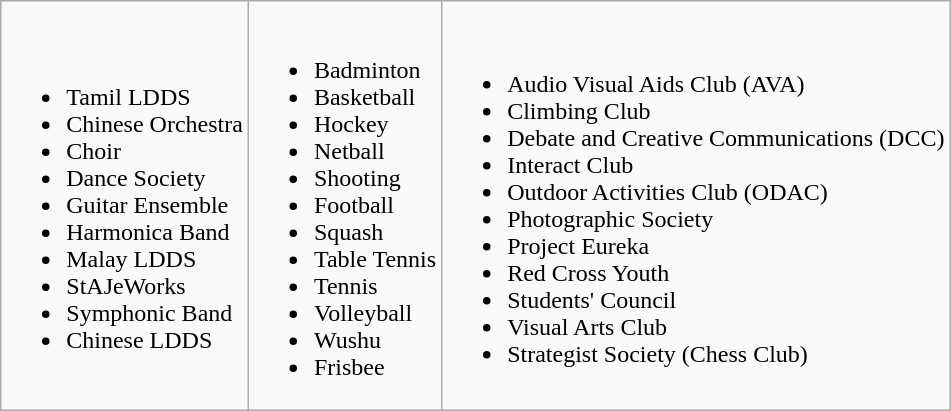<table class="wikitable" border="1">
<tr>
<td><br><ul><li>Tamil LDDS</li><li>Chinese Orchestra</li><li>Choir</li><li>Dance Society</li><li>Guitar Ensemble</li><li>Harmonica Band</li><li>Malay LDDS</li><li>StAJeWorks</li><li>Symphonic Band</li><li>Chinese LDDS</li></ul></td>
<td><br><ul><li>Badminton</li><li>Basketball</li><li>Hockey</li><li>Netball</li><li>Shooting</li><li>Football</li><li>Squash</li><li>Table Tennis</li><li>Tennis</li><li>Volleyball</li><li>Wushu</li><li>Frisbee</li></ul></td>
<td><br><ul><li>Audio Visual Aids Club (AVA)</li><li>Climbing Club</li><li>Debate and Creative Communications (DCC)</li><li>Interact Club</li><li>Outdoor Activities Club (ODAC)</li><li>Photographic Society</li><li>Project Eureka</li><li>Red Cross Youth</li><li>Students' Council</li><li>Visual Arts Club</li><li>Strategist Society (Chess Club)</li></ul></td>
</tr>
</table>
